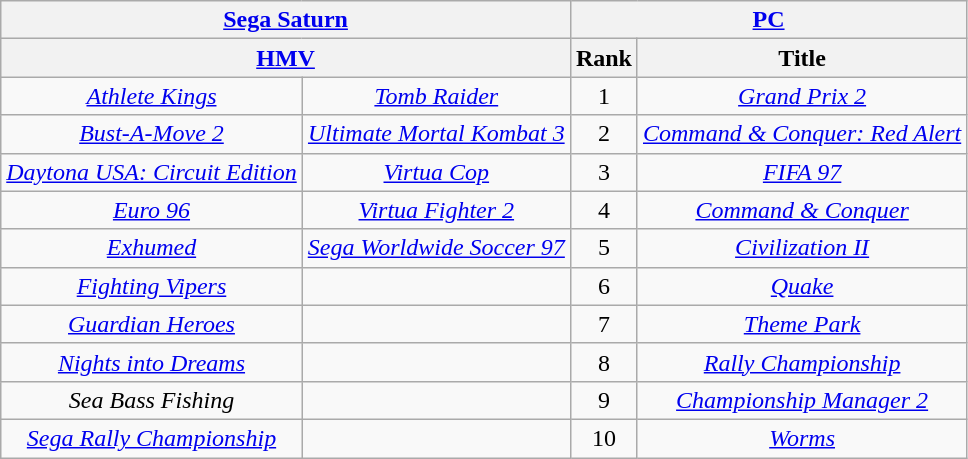<table class="wikitable sortable" style="text-align:center">
<tr>
<th colspan="2"><a href='#'>Sega Saturn</a></th>
<th colspan="2"><a href='#'>PC</a></th>
</tr>
<tr>
<th colspan="2"><a href='#'>HMV</a></th>
<th>Rank</th>
<th>Title</th>
</tr>
<tr>
<td><em><a href='#'>Athlete Kings</a></em></td>
<td><em><a href='#'>Tomb Raider</a></em></td>
<td>1</td>
<td><em><a href='#'>Grand Prix 2</a></em></td>
</tr>
<tr>
<td><em><a href='#'>Bust-A-Move 2</a></em></td>
<td><em><a href='#'>Ultimate Mortal Kombat 3</a></em></td>
<td>2</td>
<td><em><a href='#'>Command & Conquer: Red Alert</a></em></td>
</tr>
<tr>
<td><em><a href='#'>Daytona USA: Circuit Edition</a></em></td>
<td><em><a href='#'>Virtua Cop</a></em></td>
<td>3</td>
<td><em><a href='#'>FIFA 97</a></em></td>
</tr>
<tr>
<td><em><a href='#'>Euro 96</a></em></td>
<td><em><a href='#'>Virtua Fighter 2</a></em></td>
<td>4</td>
<td><em><a href='#'>Command & Conquer</a></em></td>
</tr>
<tr>
<td><em><a href='#'>Exhumed</a></em></td>
<td><em><a href='#'>Sega Worldwide Soccer 97</a></em></td>
<td>5</td>
<td><em><a href='#'>Civilization II</a></em></td>
</tr>
<tr>
<td><em><a href='#'>Fighting Vipers</a></em></td>
<td></td>
<td>6</td>
<td><em><a href='#'>Quake</a></em></td>
</tr>
<tr>
<td><em><a href='#'>Guardian Heroes</a></em></td>
<td></td>
<td>7</td>
<td><a href='#'><em>Theme Park</em></a></td>
</tr>
<tr>
<td><em><a href='#'>Nights into Dreams</a></em></td>
<td></td>
<td>8</td>
<td><a href='#'><em>Rally Championship</em></a></td>
</tr>
<tr>
<td><em>Sea Bass Fishing</em></td>
<td></td>
<td>9</td>
<td><em><a href='#'>Championship Manager 2</a></em></td>
</tr>
<tr>
<td><em><a href='#'>Sega Rally Championship</a></em></td>
<td></td>
<td>10</td>
<td><a href='#'><em>Worms</em></a></td>
</tr>
</table>
